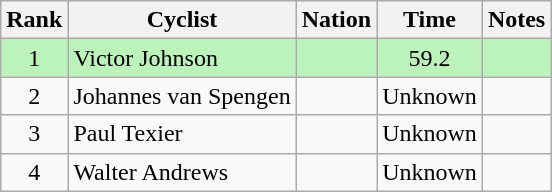<table class="wikitable sortable">
<tr>
<th>Rank</th>
<th>Cyclist</th>
<th>Nation</th>
<th>Time</th>
<th>Notes</th>
</tr>
<tr bgcolor=bbf3bb>
<td align=center>1</td>
<td>Victor Johnson</td>
<td></td>
<td align=center>59.2</td>
<td align=center></td>
</tr>
<tr>
<td align=center>2</td>
<td>Johannes van Spengen</td>
<td></td>
<td align=center>Unknown</td>
<td></td>
</tr>
<tr>
<td align=center>3</td>
<td>Paul Texier</td>
<td></td>
<td align=center>Unknown</td>
<td></td>
</tr>
<tr>
<td align=center>4</td>
<td>Walter Andrews</td>
<td></td>
<td align=center>Unknown</td>
<td></td>
</tr>
</table>
